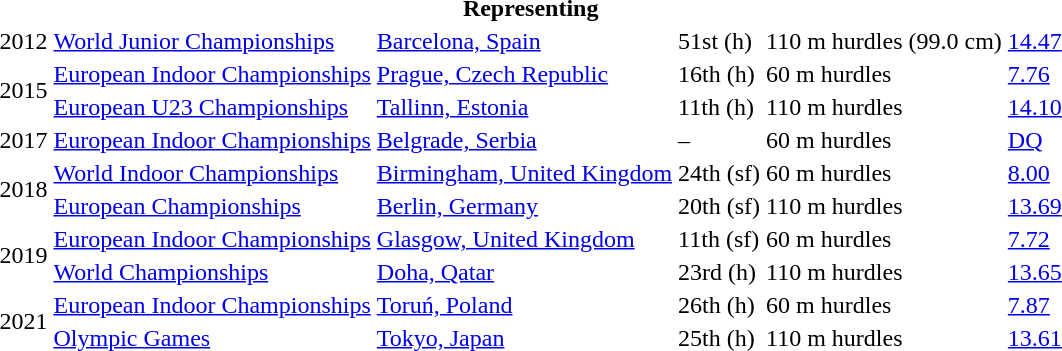<table>
<tr>
<th colspan="6">Representing </th>
</tr>
<tr>
<td>2012</td>
<td><a href='#'>World Junior Championships</a></td>
<td><a href='#'>Barcelona, Spain</a></td>
<td>51st (h)</td>
<td>110 m hurdles (99.0 cm)</td>
<td><a href='#'>14.47</a></td>
</tr>
<tr>
<td rowspan=2>2015</td>
<td><a href='#'>European Indoor Championships</a></td>
<td><a href='#'>Prague, Czech Republic</a></td>
<td>16th (h)</td>
<td>60 m hurdles</td>
<td><a href='#'>7.76</a></td>
</tr>
<tr>
<td><a href='#'>European U23 Championships</a></td>
<td><a href='#'>Tallinn, Estonia</a></td>
<td>11th (h)</td>
<td>110 m hurdles</td>
<td><a href='#'>14.10</a></td>
</tr>
<tr>
<td>2017</td>
<td><a href='#'>European Indoor Championships</a></td>
<td><a href='#'>Belgrade, Serbia</a></td>
<td>–</td>
<td>60 m hurdles</td>
<td><a href='#'>DQ</a></td>
</tr>
<tr>
<td rowspan=2>2018</td>
<td><a href='#'>World Indoor Championships</a></td>
<td><a href='#'>Birmingham, United Kingdom</a></td>
<td>24th (sf)</td>
<td>60 m hurdles</td>
<td><a href='#'>8.00</a></td>
</tr>
<tr>
<td><a href='#'>European Championships</a></td>
<td><a href='#'>Berlin, Germany</a></td>
<td>20th (sf)</td>
<td>110 m hurdles</td>
<td><a href='#'>13.69</a></td>
</tr>
<tr>
<td rowspan=2>2019</td>
<td><a href='#'>European Indoor Championships</a></td>
<td><a href='#'>Glasgow, United Kingdom</a></td>
<td>11th (sf)</td>
<td>60 m hurdles</td>
<td><a href='#'>7.72</a></td>
</tr>
<tr>
<td><a href='#'>World Championships</a></td>
<td><a href='#'>Doha, Qatar</a></td>
<td>23rd (h)</td>
<td>110 m hurdles</td>
<td><a href='#'>13.65</a></td>
</tr>
<tr>
<td rowspan=2>2021</td>
<td><a href='#'>European Indoor Championships</a></td>
<td><a href='#'>Toruń, Poland</a></td>
<td>26th (h)</td>
<td>60 m hurdles</td>
<td><a href='#'>7.87</a></td>
</tr>
<tr>
<td><a href='#'>Olympic Games</a></td>
<td><a href='#'>Tokyo, Japan</a></td>
<td>25th (h)</td>
<td>110 m hurdles</td>
<td><a href='#'>13.61</a></td>
</tr>
</table>
